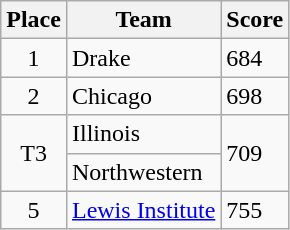<table class=wikitable>
<tr>
<th>Place</th>
<th>Team</th>
<th>Score</th>
</tr>
<tr>
<td align=center>1</td>
<td>Drake</td>
<td>684</td>
</tr>
<tr>
<td align=center>2</td>
<td>Chicago</td>
<td>698</td>
</tr>
<tr>
<td align=center rowspan=2>T3</td>
<td>Illinois</td>
<td rowspan=2>709</td>
</tr>
<tr>
<td>Northwestern</td>
</tr>
<tr>
<td align=center>5</td>
<td><a href='#'>Lewis Institute</a></td>
<td>755</td>
</tr>
</table>
